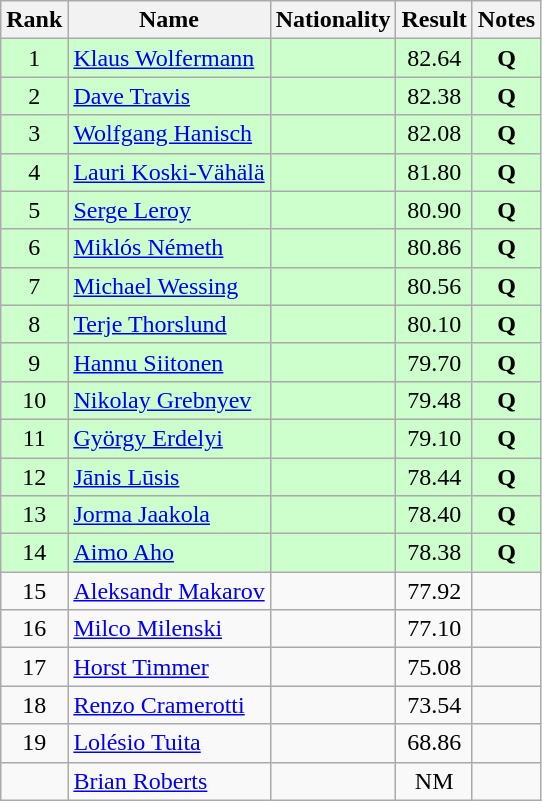<table class="wikitable sortable" style="text-align:center">
<tr>
<th>Rank</th>
<th>Name</th>
<th>Nationality</th>
<th>Result</th>
<th>Notes</th>
</tr>
<tr bgcolor=ccffcc>
<td>1</td>
<td align=left><a href='#'>Klaus Wolfermann</a></td>
<td align=left></td>
<td>82.64</td>
<td><strong>Q</strong></td>
</tr>
<tr bgcolor=ccffcc>
<td>2</td>
<td align=left><a href='#'>Dave Travis</a></td>
<td align=left></td>
<td>82.38</td>
<td><strong>Q</strong></td>
</tr>
<tr bgcolor=ccffcc>
<td>3</td>
<td align=left><a href='#'>Wolfgang Hanisch</a></td>
<td align=left></td>
<td>82.08</td>
<td><strong>Q</strong></td>
</tr>
<tr bgcolor=ccffcc>
<td>4</td>
<td align=left><a href='#'>Lauri Koski-Vähälä</a></td>
<td align=left></td>
<td>81.80</td>
<td><strong>Q</strong></td>
</tr>
<tr bgcolor=ccffcc>
<td>5</td>
<td align=left><a href='#'>Serge Leroy</a></td>
<td align=left></td>
<td>80.90</td>
<td><strong>Q</strong></td>
</tr>
<tr bgcolor=ccffcc>
<td>6</td>
<td align=left><a href='#'>Miklós Németh</a></td>
<td align=left></td>
<td>80.86</td>
<td><strong>Q</strong></td>
</tr>
<tr bgcolor=ccffcc>
<td>7</td>
<td align=left><a href='#'>Michael Wessing</a></td>
<td align=left></td>
<td>80.56</td>
<td><strong>Q</strong></td>
</tr>
<tr bgcolor=ccffcc>
<td>8</td>
<td align=left><a href='#'>Terje Thorslund</a></td>
<td align=left></td>
<td>80.10</td>
<td><strong>Q</strong></td>
</tr>
<tr bgcolor=ccffcc>
<td>9</td>
<td align=left><a href='#'>Hannu Siitonen</a></td>
<td align=left></td>
<td>79.70</td>
<td><strong>Q</strong></td>
</tr>
<tr bgcolor=ccffcc>
<td>10</td>
<td align=left><a href='#'>Nikolay Grebnyev</a></td>
<td align=left></td>
<td>79.48</td>
<td><strong>Q</strong></td>
</tr>
<tr bgcolor=ccffcc>
<td>11</td>
<td align=left><a href='#'>György Erdelyi</a></td>
<td align=left></td>
<td>79.10</td>
<td><strong>Q</strong></td>
</tr>
<tr bgcolor=ccffcc>
<td>12</td>
<td align=left><a href='#'>Jānis Lūsis</a></td>
<td align=left></td>
<td>78.44</td>
<td><strong>Q</strong></td>
</tr>
<tr bgcolor=ccffcc>
<td>13</td>
<td align=left><a href='#'>Jorma Jaakola</a></td>
<td align=left></td>
<td>78.40</td>
<td><strong>Q</strong></td>
</tr>
<tr bgcolor=ccffcc>
<td>14</td>
<td align=left><a href='#'>Aimo Aho</a></td>
<td align=left></td>
<td>78.38</td>
<td><strong>Q</strong></td>
</tr>
<tr>
<td>15</td>
<td align=left><a href='#'>Aleksandr Makarov</a></td>
<td align=left></td>
<td>77.92</td>
<td></td>
</tr>
<tr>
<td>16</td>
<td align=left><a href='#'>Milco Milenski</a></td>
<td align=left></td>
<td>77.10</td>
<td></td>
</tr>
<tr>
<td>17</td>
<td align=left><a href='#'>Horst Timmer</a></td>
<td align=left></td>
<td>75.08</td>
<td></td>
</tr>
<tr>
<td>18</td>
<td align=left><a href='#'>Renzo Cramerotti</a></td>
<td align=left></td>
<td>73.54</td>
<td></td>
</tr>
<tr>
<td>19</td>
<td align=left><a href='#'>Lolésio Tuita</a></td>
<td align=left></td>
<td>68.86</td>
<td></td>
</tr>
<tr>
<td></td>
<td align=left><a href='#'>Brian Roberts</a></td>
<td align=left></td>
<td>NM</td>
<td></td>
</tr>
</table>
